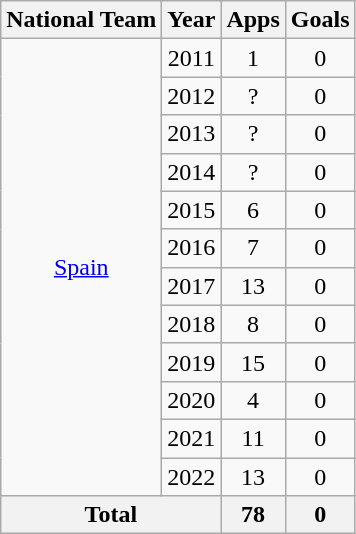<table class="wikitable" style="text-align:center">
<tr>
<th>National Team</th>
<th>Year</th>
<th>Apps</th>
<th>Goals</th>
</tr>
<tr>
<td rowspan="12"><a href='#'>Spain</a></td>
<td>2011</td>
<td>1</td>
<td>0</td>
</tr>
<tr>
<td>2012</td>
<td>?</td>
<td>0</td>
</tr>
<tr>
<td>2013</td>
<td>?</td>
<td>0</td>
</tr>
<tr>
<td>2014</td>
<td>?</td>
<td>0</td>
</tr>
<tr>
<td>2015</td>
<td>6</td>
<td>0</td>
</tr>
<tr>
<td>2016</td>
<td>7</td>
<td>0</td>
</tr>
<tr>
<td>2017</td>
<td>13</td>
<td>0</td>
</tr>
<tr>
<td>2018</td>
<td>8</td>
<td>0</td>
</tr>
<tr>
<td>2019</td>
<td>15</td>
<td>0</td>
</tr>
<tr>
<td>2020</td>
<td>4</td>
<td>0</td>
</tr>
<tr>
<td>2021</td>
<td>11</td>
<td>0</td>
</tr>
<tr>
<td>2022</td>
<td>13</td>
<td>0</td>
</tr>
<tr>
<th colspan="2">Total</th>
<th>78</th>
<th>0</th>
</tr>
</table>
